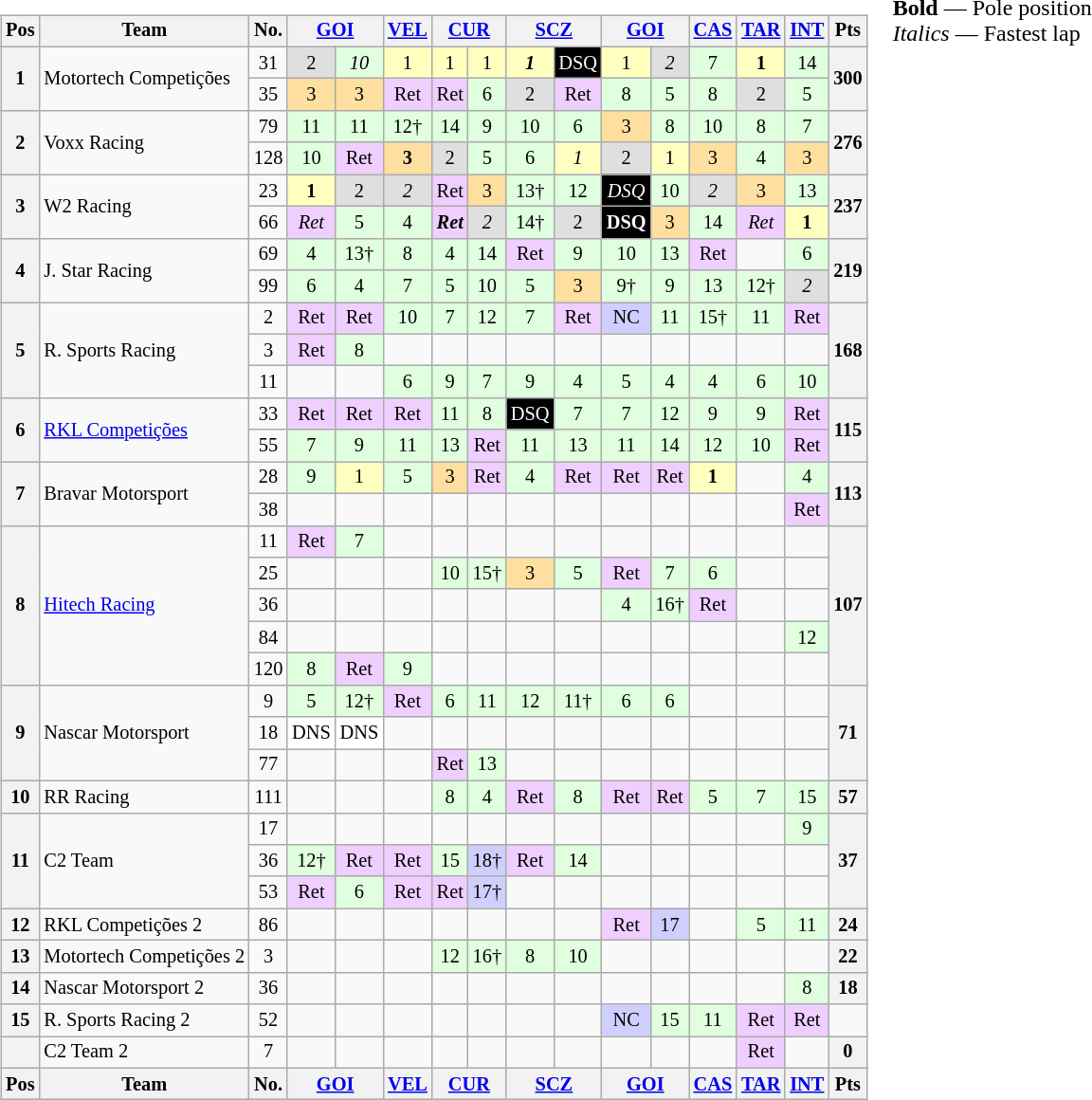<table>
<tr>
<td valign="top"><br><table class="wikitable" style="font-size: 85%; text-align: center;">
<tr valign="top">
<th valign="middle">Pos</th>
<th valign="middle">Team</th>
<th valign="middle">No.</th>
<th colspan="2"><a href='#'>GOI</a></th>
<th><a href='#'>VEL</a></th>
<th colspan="2"><a href='#'>CUR</a></th>
<th colspan="2"><a href='#'>SCZ</a></th>
<th colspan="2"><a href='#'>GOI</a></th>
<th><a href='#'>CAS</a></th>
<th><a href='#'>TAR</a></th>
<th><a href='#'>INT</a></th>
<th valign="middle">Pts</th>
</tr>
<tr>
<th rowspan=2>1</th>
<td align=left rowspan=2>Motortech Competições</td>
<td>31</td>
<td style="background:#DFDFDF;">2</td>
<td style="background:#DFFFDF;"><em>10</em></td>
<td style="background:#FFFFBF;">1</td>
<td style="background:#FFFFBF;">1</td>
<td style="background:#FFFFBF;">1</td>
<td style="background:#FFFFBF;"><strong><em>1</em></strong></td>
<td style="background:#000000; color:white;">DSQ</td>
<td style="background:#FFFFBF;">1</td>
<td style="background:#DFDFDF;"><em>2</em></td>
<td style="background:#DFFFDF;">7</td>
<td style="background:#FFFFBF;"><strong>1</strong></td>
<td style="background:#DFFFDF;">14</td>
<th rowspan=2>300</th>
</tr>
<tr>
<td>35</td>
<td style="background:#FFDF9F;">3</td>
<td style="background:#FFDF9F;">3</td>
<td style="background:#EFCFFF;">Ret</td>
<td style="background:#EFCFFF;">Ret</td>
<td style="background:#DFFFDF;">6</td>
<td style="background:#DFDFDF;">2</td>
<td style="background:#EFCFFF;">Ret</td>
<td style="background:#DFFFDF;">8</td>
<td style="background:#DFFFDF;">5</td>
<td style="background:#DFFFDF;">8</td>
<td style="background:#DFDFDF;">2</td>
<td style="background:#DFFFDF;">5</td>
</tr>
<tr>
<th rowspan=2>2</th>
<td align=left rowspan=2>Voxx Racing</td>
<td>79</td>
<td style="background:#DFFFDF;">11</td>
<td style="background:#DFFFDF;">11</td>
<td style="background:#DFFFDF;">12†</td>
<td style="background:#DFFFDF;">14</td>
<td style="background:#DFFFDF;">9</td>
<td style="background:#DFFFDF;">10</td>
<td style="background:#DFFFDF;">6</td>
<td style="background:#FFDF9F;">3</td>
<td style="background:#DFFFDF;">8</td>
<td style="background:#DFFFDF;">10</td>
<td style="background:#DFFFDF;">8</td>
<td style="background:#DFFFDF;">7</td>
<th rowspan=2>276</th>
</tr>
<tr>
<td>128</td>
<td style="background:#DFFFDF;">10</td>
<td style="background:#EFCFFF;">Ret</td>
<td style="background:#FFDF9F;"><strong>3</strong></td>
<td style="background:#DFDFDF;">2</td>
<td style="background:#DFFFDF;">5</td>
<td style="background:#DFFFDF;">6</td>
<td style="background:#FFFFBF;"><em>1</em></td>
<td style="background:#DFDFDF;">2</td>
<td style="background:#FFFFBF;">1</td>
<td style="background:#FFDF9F;">3</td>
<td style="background:#DFFFDF;">4</td>
<td style="background:#FFDF9F;">3</td>
</tr>
<tr>
<th rowspan=2>3</th>
<td align=left rowspan=2>W2 Racing</td>
<td>23</td>
<td style="background:#FFFFBF;"><strong>1</strong></td>
<td style="background:#DFDFDF;">2</td>
<td style="background:#DFDFDF;"><em>2</em></td>
<td style="background:#EFCFFF;">Ret</td>
<td style="background:#FFDF9F;">3</td>
<td style="background:#DFFFDF;">13†</td>
<td style="background:#DFFFDF;">12</td>
<td style="background:#000000; color:white;"><em>DSQ</em></td>
<td style="background:#DFFFDF;">10</td>
<td style="background:#DFDFDF;"><em>2</em></td>
<td style="background:#FFDF9F;">3</td>
<td style="background:#DFFFDF;">13</td>
<th rowspan=2>237</th>
</tr>
<tr>
<td>66</td>
<td style="background:#EFCFFF;"><em>Ret</em></td>
<td style="background:#DFFFDF;">5</td>
<td style="background:#DFFFDF;">4</td>
<td style="background:#EFCFFF;"><strong><em>Ret</em></strong></td>
<td style="background:#DFDFDF;"><em>2</em></td>
<td style="background:#DFFFDF;">14†</td>
<td style="background:#DFDFDF;">2</td>
<td style="background:#000000; color:white;"><strong>DSQ</strong></td>
<td style="background:#FFDF9F;">3</td>
<td style="background:#DFFFDF;">14</td>
<td style="background:#EFCFFF;"><em>Ret</em></td>
<td style="background:#FFFFBF;"><strong>1</strong></td>
</tr>
<tr>
<th rowspan=2>4</th>
<td align=left rowspan=2>J. Star Racing</td>
<td>69</td>
<td style="background:#DFFFDF;">4</td>
<td style="background:#DFFFDF;">13†</td>
<td style="background:#DFFFDF;">8</td>
<td style="background:#DFFFDF;">4</td>
<td style="background:#DFFFDF;">14</td>
<td style="background:#EFCFFF;">Ret</td>
<td style="background:#DFFFDF;">9</td>
<td style="background:#DFFFDF;">10</td>
<td style="background:#DFFFDF;">13</td>
<td style="background:#EFCFFF;">Ret</td>
<td></td>
<td style="background:#DFFFDF;">6</td>
<th rowspan=2>219</th>
</tr>
<tr>
<td>99</td>
<td style="background:#DFFFDF;">6</td>
<td style="background:#DFFFDF;">4</td>
<td style="background:#DFFFDF;">7</td>
<td style="background:#DFFFDF;">5</td>
<td style="background:#DFFFDF;">10</td>
<td style="background:#DFFFDF;">5</td>
<td style="background:#FFDF9F;">3</td>
<td style="background:#DFFFDF;">9†</td>
<td style="background:#DFFFDF;">9</td>
<td style="background:#DFFFDF;">13</td>
<td style="background:#DFFFDF;">12†</td>
<td style="background:#DFDFDF;"><em>2</em></td>
</tr>
<tr>
<th rowspan=3>5</th>
<td align=left rowspan=3>R. Sports Racing</td>
<td>2</td>
<td style="background:#EFCFFF;">Ret</td>
<td style="background:#EFCFFF;">Ret</td>
<td style="background:#DFFFDF;">10</td>
<td style="background:#DFFFDF;">7</td>
<td style="background:#DFFFDF;">12</td>
<td style="background:#DFFFDF;">7</td>
<td style="background:#EFCFFF;">Ret</td>
<td style="background:#CFCFFF;">NC</td>
<td style="background:#DFFFDF;">11</td>
<td style="background:#DFFFDF;">15†</td>
<td style="background:#DFFFDF;">11</td>
<td style="background:#EFCFFF;">Ret</td>
<th rowspan=3>168</th>
</tr>
<tr>
<td>3</td>
<td style="background:#EFCFFF;">Ret</td>
<td style="background:#DFFFDF;">8</td>
<td></td>
<td></td>
<td></td>
<td></td>
<td></td>
<td></td>
<td></td>
<td></td>
<td></td>
<td></td>
</tr>
<tr>
<td>11</td>
<td></td>
<td></td>
<td style="background:#DFFFDF;">6</td>
<td style="background:#DFFFDF;">9</td>
<td style="background:#DFFFDF;">7</td>
<td style="background:#DFFFDF;">9</td>
<td style="background:#DFFFDF;">4</td>
<td style="background:#DFFFDF;">5</td>
<td style="background:#DFFFDF;">4</td>
<td style="background:#DFFFDF;">4</td>
<td style="background:#DFFFDF;">6</td>
<td style="background:#DFFFDF;">10</td>
</tr>
<tr>
<th rowspan=2>6</th>
<td align=left rowspan=2><a href='#'>RKL Competições</a></td>
<td>33</td>
<td style="background:#EFCFFF;">Ret</td>
<td style="background:#EFCFFF;">Ret</td>
<td style="background:#EFCFFF;">Ret</td>
<td style="background:#DFFFDF;">11</td>
<td style="background:#DFFFDF;">8</td>
<td style="background:#000000; color:white;">DSQ</td>
<td style="background:#DFFFDF;">7</td>
<td style="background:#DFFFDF;">7</td>
<td style="background:#DFFFDF;">12</td>
<td style="background:#DFFFDF;">9</td>
<td style="background:#DFFFDF;">9</td>
<td style="background:#EFCFFF;">Ret</td>
<th rowspan=2>115</th>
</tr>
<tr>
<td>55</td>
<td style="background:#DFFFDF;">7</td>
<td style="background:#DFFFDF;">9</td>
<td style="background:#DFFFDF;">11</td>
<td style="background:#DFFFDF;">13</td>
<td style="background:#EFCFFF;">Ret</td>
<td style="background:#DFFFDF;">11</td>
<td style="background:#DFFFDF;">13</td>
<td style="background:#DFFFDF;">11</td>
<td style="background:#DFFFDF;">14</td>
<td style="background:#DFFFDF;">12</td>
<td style="background:#DFFFDF;">10</td>
<td style="background:#EFCFFF;">Ret</td>
</tr>
<tr>
<th rowspan=2>7</th>
<td align=left rowspan=2>Bravar Motorsport</td>
<td>28</td>
<td style="background:#DFFFDF;">9</td>
<td style="background:#FFFFBF;">1</td>
<td style="background:#DFFFDF;">5</td>
<td style="background:#FFDF9F;">3</td>
<td style="background:#EFCFFF;">Ret</td>
<td style="background:#DFFFDF;">4</td>
<td style="background:#EFCFFF;">Ret</td>
<td style="background:#EFCFFF;">Ret</td>
<td style="background:#EFCFFF;">Ret</td>
<td style="background:#FFFFBF;"><strong>1</strong></td>
<td></td>
<td style="background:#DFFFDF;">4</td>
<th rowspan=2>113</th>
</tr>
<tr>
<td>38</td>
<td></td>
<td></td>
<td></td>
<td></td>
<td></td>
<td></td>
<td></td>
<td></td>
<td></td>
<td></td>
<td></td>
<td style="background:#EFCFFF;">Ret</td>
</tr>
<tr>
<th rowspan=5>8</th>
<td align=left rowspan=5><a href='#'>Hitech Racing</a></td>
<td>11</td>
<td style="background:#EFCFFF;">Ret</td>
<td style="background:#DFFFDF;">7</td>
<td></td>
<td></td>
<td></td>
<td></td>
<td></td>
<td></td>
<td></td>
<td></td>
<td></td>
<td></td>
<th rowspan=5>107</th>
</tr>
<tr>
<td>25</td>
<td></td>
<td></td>
<td></td>
<td style="background:#DFFFDF;">10</td>
<td style="background:#DFFFDF;">15†</td>
<td style="background:#FFDF9F;">3</td>
<td style="background:#DFFFDF;">5</td>
<td style="background:#EFCFFF;">Ret</td>
<td style="background:#DFFFDF;">7</td>
<td style="background:#DFFFDF;">6</td>
<td></td>
<td></td>
</tr>
<tr>
<td>36</td>
<td></td>
<td></td>
<td></td>
<td></td>
<td></td>
<td></td>
<td></td>
<td style="background:#DFFFDF;">4</td>
<td style="background:#DFFFDF;">16†</td>
<td style="background:#EFCFFF;">Ret</td>
<td></td>
<td></td>
</tr>
<tr>
<td>84</td>
<td></td>
<td></td>
<td></td>
<td></td>
<td></td>
<td></td>
<td></td>
<td></td>
<td></td>
<td></td>
<td></td>
<td style="background:#DFFFDF;">12</td>
</tr>
<tr>
<td>120</td>
<td style="background:#DFFFDF;">8</td>
<td style="background:#EFCFFF;">Ret</td>
<td style="background:#DFFFDF;">9</td>
<td></td>
<td></td>
<td></td>
<td></td>
<td></td>
<td></td>
<td></td>
<td></td>
<td></td>
</tr>
<tr>
<th rowspan=3>9</th>
<td align=left rowspan=3>Nascar Motorsport</td>
<td>9</td>
<td style="background:#DFFFDF;">5</td>
<td style="background:#DFFFDF;">12†</td>
<td style="background:#EFCFFF;">Ret</td>
<td style="background:#DFFFDF;">6</td>
<td style="background:#DFFFDF;">11</td>
<td style="background:#DFFFDF;">12</td>
<td style="background:#DFFFDF;">11†</td>
<td style="background:#DFFFDF;">6</td>
<td style="background:#DFFFDF;">6</td>
<td></td>
<td></td>
<td></td>
<th rowspan=3>71</th>
</tr>
<tr>
<td>18</td>
<td style="background:#FFFFFF;">DNS</td>
<td style="background:#FFFFFF;">DNS</td>
<td></td>
<td></td>
<td></td>
<td></td>
<td></td>
<td></td>
<td></td>
<td></td>
<td></td>
<td></td>
</tr>
<tr>
<td>77</td>
<td></td>
<td></td>
<td></td>
<td style="background:#EFCFFF;">Ret</td>
<td style="background:#DFFFDF;">13</td>
<td></td>
<td></td>
<td></td>
<td></td>
<td></td>
<td></td>
<td></td>
</tr>
<tr>
<th>10</th>
<td align=left>RR Racing</td>
<td>111</td>
<td></td>
<td></td>
<td></td>
<td style="background:#DFFFDF;">8</td>
<td style="background:#DFFFDF;">4</td>
<td style="background:#EFCFFF;">Ret</td>
<td style="background:#DFFFDF;">8</td>
<td style="background:#EFCFFF;">Ret</td>
<td style="background:#EFCFFF;">Ret</td>
<td style="background:#DFFFDF;">5</td>
<td style="background:#DFFFDF;">7</td>
<td style="background:#DFFFDF;">15</td>
<th>57</th>
</tr>
<tr>
<th rowspan=3>11</th>
<td align=left rowspan=3>C2 Team</td>
<td>17</td>
<td></td>
<td></td>
<td></td>
<td></td>
<td></td>
<td></td>
<td></td>
<td></td>
<td></td>
<td></td>
<td></td>
<td style="background:#DFFFDF;">9</td>
<th rowspan=3>37</th>
</tr>
<tr>
<td>36</td>
<td style="background:#DFFFDF;">12†</td>
<td style="background:#EFCFFF;">Ret</td>
<td style="background:#EFCFFF;">Ret</td>
<td style="background:#DFFFDF;">15</td>
<td style="background:#CFCFFF;">18†</td>
<td style="background:#EFCFFF;">Ret</td>
<td style="background:#DFFFDF;">14</td>
<td></td>
<td></td>
<td></td>
<td></td>
<td></td>
</tr>
<tr>
<td>53</td>
<td style="background:#EFCFFF;">Ret</td>
<td style="background:#DFFFDF;">6</td>
<td style="background:#EFCFFF;">Ret</td>
<td style="background:#EFCFFF;">Ret</td>
<td style="background:#CFCFFF;">17†</td>
<td></td>
<td></td>
<td></td>
<td></td>
<td></td>
<td></td>
<td></td>
</tr>
<tr>
<th>12</th>
<td align=left>RKL Competições 2</td>
<td>86</td>
<td></td>
<td></td>
<td></td>
<td></td>
<td></td>
<td></td>
<td></td>
<td style="background:#EFCFFF;">Ret</td>
<td style="background:#CFCFFF;">17</td>
<td></td>
<td style="background:#DFFFDF;">5</td>
<td style="background:#DFFFDF;">11</td>
<th>24</th>
</tr>
<tr>
<th>13</th>
<td align=left>Motortech Competições 2</td>
<td>3</td>
<td></td>
<td></td>
<td></td>
<td style="background:#DFFFDF;">12</td>
<td style="background:#DFFFDF;">16†</td>
<td style="background:#DFFFDF;">8</td>
<td style="background:#DFFFDF;">10</td>
<td></td>
<td></td>
<td></td>
<td></td>
<td></td>
<th>22</th>
</tr>
<tr>
<th>14</th>
<td align=left>Nascar Motorsport 2</td>
<td>36</td>
<td></td>
<td></td>
<td></td>
<td></td>
<td></td>
<td></td>
<td></td>
<td></td>
<td></td>
<td></td>
<td></td>
<td style="background:#DFFFDF;">8</td>
<th>18</th>
</tr>
<tr>
<th>15</th>
<td align=left>R. Sports Racing 2</td>
<td>52</td>
<td></td>
<td></td>
<td></td>
<td></td>
<td></td>
<td></td>
<td></td>
<td style="background:#CFCFFF;">NC</td>
<td style="background:#DFFFDF;">15</td>
<td style="background:#DFFFDF;">11</td>
<td style="background:#EFCFFF;">Ret</td>
<td style="background:#EFCFFF;">Ret</td>
</tr>
<tr>
<th></th>
<td align=left>C2 Team 2</td>
<td>7</td>
<td></td>
<td></td>
<td></td>
<td></td>
<td></td>
<td></td>
<td></td>
<td></td>
<td></td>
<td></td>
<td style="background:#EFCFFF;">Ret</td>
<td></td>
<th>0</th>
</tr>
<tr style="background:#f9f9f9; vertical-align:top;">
<th valign="middle">Pos</th>
<th valign="middle">Team</th>
<th valign="middle">No.</th>
<th colspan="2"><a href='#'>GOI</a></th>
<th><a href='#'>VEL</a></th>
<th colspan="2"><a href='#'>CUR</a></th>
<th colspan="2"><a href='#'>SCZ</a></th>
<th colspan="2"><a href='#'>GOI</a></th>
<th><a href='#'>CAS</a></th>
<th><a href='#'>TAR</a></th>
<th><a href='#'>INT</a></th>
<th valign="middle">Pts</th>
</tr>
</table>
</td>
<td valign="top"><br>
<span><strong>Bold</strong> — Pole position<br>
<em>Italics</em> — Fastest lap</span></td>
</tr>
</table>
